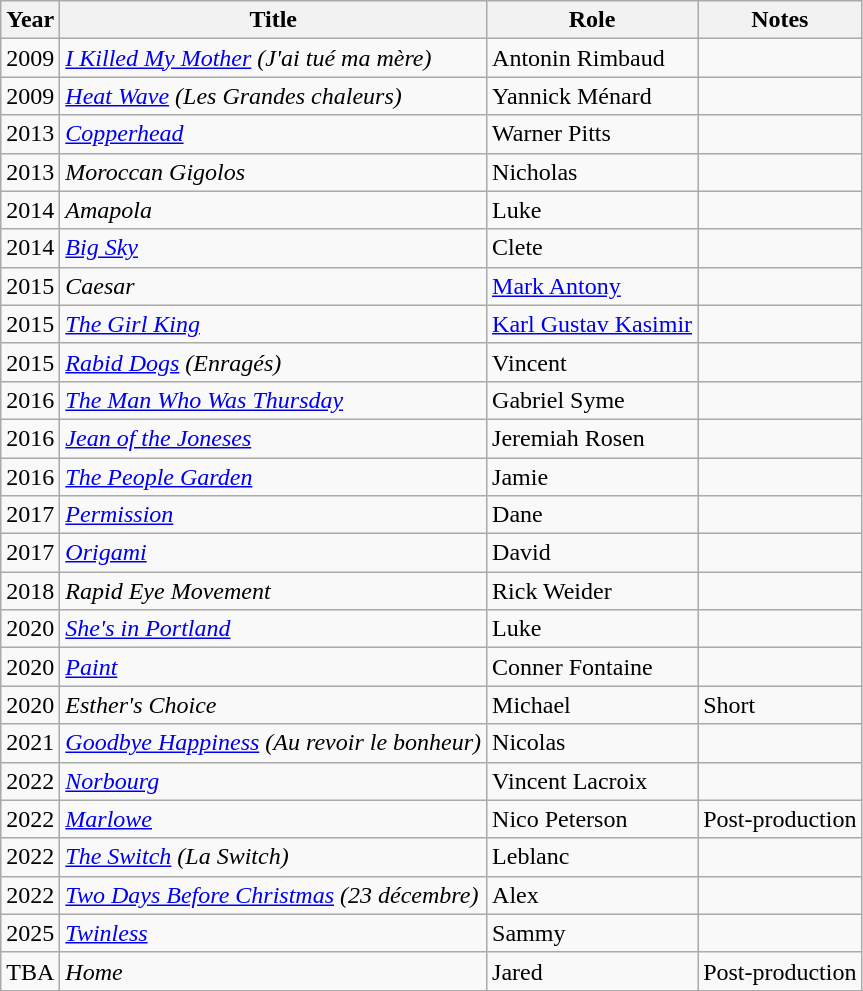<table class="wikitable sortable">
<tr>
<th>Year</th>
<th>Title</th>
<th>Role</th>
<th class="unsortable">Notes</th>
</tr>
<tr>
<td>2009</td>
<td><em><a href='#'>I Killed My Mother</a> (J'ai tué ma mère)</em></td>
<td>Antonin Rimbaud</td>
<td></td>
</tr>
<tr>
<td>2009</td>
<td><em><a href='#'>Heat Wave</a> (Les Grandes chaleurs)</em></td>
<td>Yannick Ménard</td>
<td></td>
</tr>
<tr>
<td>2013</td>
<td><em><a href='#'>Copperhead</a></em></td>
<td>Warner Pitts</td>
<td></td>
</tr>
<tr>
<td>2013</td>
<td><em>Moroccan Gigolos</em></td>
<td>Nicholas</td>
<td></td>
</tr>
<tr>
<td>2014</td>
<td><em>Amapola</em></td>
<td>Luke</td>
<td></td>
</tr>
<tr>
<td>2014</td>
<td><em><a href='#'>Big Sky</a></em></td>
<td>Clete</td>
<td></td>
</tr>
<tr>
<td>2015</td>
<td><em>Caesar</em></td>
<td><a href='#'>Mark Antony</a></td>
<td></td>
</tr>
<tr>
<td>2015</td>
<td data-sort-value="Girl King, The"><em><a href='#'>The Girl King</a></em></td>
<td><a href='#'>Karl Gustav Kasimir</a></td>
<td></td>
</tr>
<tr>
<td>2015</td>
<td><em><a href='#'>Rabid Dogs</a> (Enragés)</em></td>
<td>Vincent</td>
<td></td>
</tr>
<tr>
<td>2016</td>
<td data-sort-value="Man Who Was Thursday, The"><em><a href='#'>The Man Who Was Thursday</a></em></td>
<td>Gabriel Syme</td>
<td></td>
</tr>
<tr>
<td>2016</td>
<td><em><a href='#'>Jean of the Joneses</a></em></td>
<td>Jeremiah Rosen</td>
<td></td>
</tr>
<tr>
<td>2016</td>
<td data-sort-value="People Garden, The"><em><a href='#'>The People Garden</a></em></td>
<td>Jamie</td>
<td></td>
</tr>
<tr>
<td>2017</td>
<td><em><a href='#'>Permission</a></em></td>
<td>Dane</td>
<td></td>
</tr>
<tr>
<td>2017</td>
<td><em><a href='#'>Origami</a></em></td>
<td>David</td>
<td></td>
</tr>
<tr>
<td>2018</td>
<td><em>Rapid Eye Movement</em></td>
<td>Rick Weider</td>
<td></td>
</tr>
<tr>
<td>2020</td>
<td><em><a href='#'>She's in Portland</a></em></td>
<td>Luke</td>
<td></td>
</tr>
<tr>
<td>2020</td>
<td><em><a href='#'>Paint</a></em></td>
<td>Conner Fontaine</td>
<td></td>
</tr>
<tr>
<td>2020</td>
<td><em>Esther's Choice</em></td>
<td>Michael</td>
<td>Short</td>
</tr>
<tr>
<td>2021</td>
<td><em><a href='#'>Goodbye Happiness</a> (Au revoir le bonheur)</em></td>
<td>Nicolas</td>
<td></td>
</tr>
<tr>
<td>2022</td>
<td><em><a href='#'>Norbourg</a></em></td>
<td>Vincent Lacroix</td>
<td></td>
</tr>
<tr>
<td>2022</td>
<td><em><a href='#'>Marlowe</a></em></td>
<td>Nico Peterson</td>
<td>Post-production</td>
</tr>
<tr>
<td>2022</td>
<td data-sort-value="Switch, The"><em><a href='#'>The Switch</a> (La Switch)</em></td>
<td>Leblanc</td>
<td></td>
</tr>
<tr>
<td>2022</td>
<td><em><a href='#'>Two Days Before Christmas</a> (23 décembre)</em></td>
<td>Alex</td>
<td></td>
</tr>
<tr>
<td>2025</td>
<td><em><a href='#'>Twinless</a></em></td>
<td>Sammy</td>
<td></td>
</tr>
<tr>
<td>TBA</td>
<td><em>Home</em></td>
<td>Jared</td>
<td>Post-production</td>
</tr>
<tr>
</tr>
</table>
